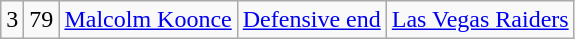<table class="wikitable" style="text-align:center">
<tr>
<td>3</td>
<td>79</td>
<td><a href='#'>Malcolm Koonce</a></td>
<td><a href='#'>Defensive end</a></td>
<td><a href='#'>Las Vegas Raiders</a></td>
</tr>
</table>
